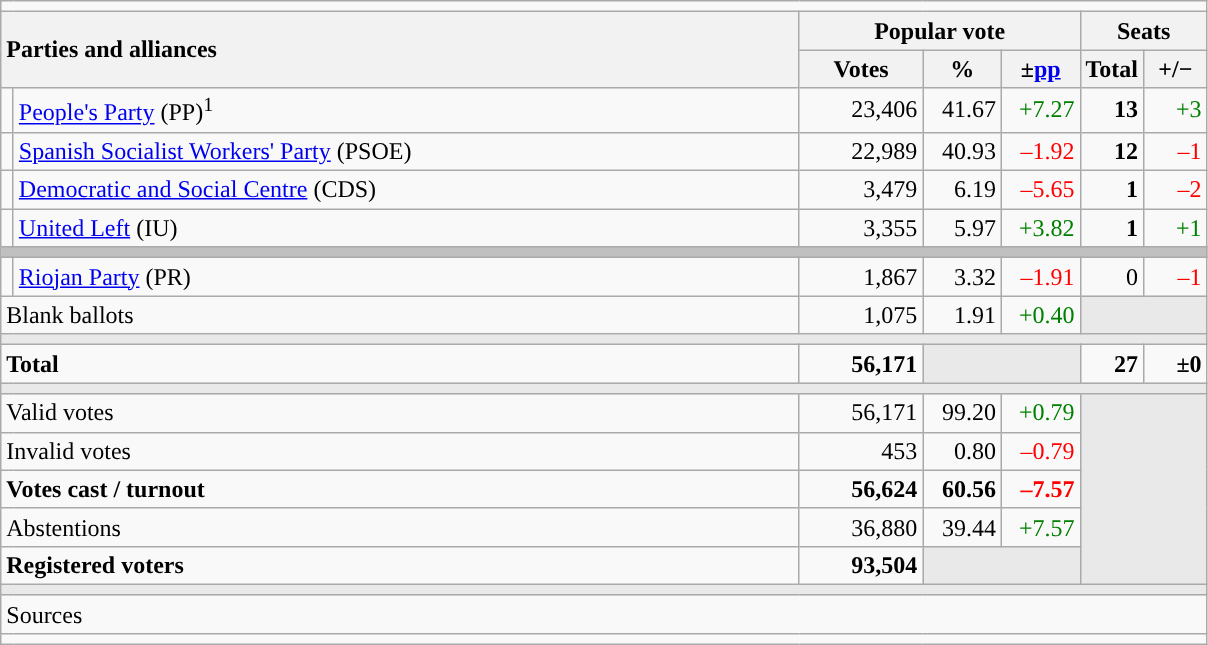<table class="wikitable" style="text-align:right;">
<tr>
<td colspan="7"></td>
</tr>
<tr>
<th style="text-align:left;" rowspan="2" colspan="2" width="525">Parties and alliances</th>
<th colspan="3">Popular vote</th>
<th colspan="2">Seats</th>
</tr>
<tr>
<th width="75">Votes</th>
<th width="45">%</th>
<th width="45">±<a href='#'>pp</a></th>
<th width="35">Total</th>
<th width="35">+/−</th>
</tr>
<tr>
<td width="1" style="color:inherit;background:"></td>
<td align="left"><a href='#'>People's Party</a> (PP)<sup>1</sup></td>
<td>23,406</td>
<td>41.67</td>
<td style="color:green;">+7.27</td>
<td><strong>13</strong></td>
<td style="color:green;">+3</td>
</tr>
<tr>
<td style="color:inherit;background:"></td>
<td align="left"><a href='#'>Spanish Socialist Workers' Party</a> (PSOE)</td>
<td>22,989</td>
<td>40.93</td>
<td style="color:red;">–1.92</td>
<td><strong>12</strong></td>
<td style="color:red;">–1</td>
</tr>
<tr>
<td style="color:inherit;background:"></td>
<td align="left"><a href='#'>Democratic and Social Centre</a> (CDS)</td>
<td>3,479</td>
<td>6.19</td>
<td style="color:red;">–5.65</td>
<td><strong>1</strong></td>
<td style="color:red;">–2</td>
</tr>
<tr>
<td style="color:inherit;background:"></td>
<td align="left"><a href='#'>United Left</a> (IU)</td>
<td>3,355</td>
<td>5.97</td>
<td style="color:green;">+3.82</td>
<td><strong>1</strong></td>
<td style="color:green;">+1</td>
</tr>
<tr>
<td colspan="7" bgcolor="#C0C0C0"></td>
</tr>
<tr>
<td style="color:inherit;background:"></td>
<td align="left"><a href='#'>Riojan Party</a> (PR)</td>
<td>1,867</td>
<td>3.32</td>
<td style="color:red;">–1.91</td>
<td>0</td>
<td style="color:red;">–1</td>
</tr>
<tr>
<td align="left" colspan="2">Blank ballots</td>
<td>1,075</td>
<td>1.91</td>
<td style="color:green;">+0.40</td>
<td bgcolor="#E9E9E9" colspan="2"></td>
</tr>
<tr>
<td colspan="7" bgcolor="#E9E9E9"></td>
</tr>
<tr style="font-weight:bold;">
<td align="left" colspan="2">Total</td>
<td>56,171</td>
<td bgcolor="#E9E9E9" colspan="2"></td>
<td>27</td>
<td>±0</td>
</tr>
<tr>
<td colspan="7" bgcolor="#E9E9E9"></td>
</tr>
<tr>
<td align="left" colspan="2">Valid votes</td>
<td>56,171</td>
<td>99.20</td>
<td style="color:green;">+0.79</td>
<td bgcolor="#E9E9E9" colspan="2" rowspan="5"></td>
</tr>
<tr>
<td align="left" colspan="2">Invalid votes</td>
<td>453</td>
<td>0.80</td>
<td style="color:red;">–0.79</td>
</tr>
<tr style="font-weight:bold;">
<td align="left" colspan="2">Votes cast / turnout</td>
<td>56,624</td>
<td>60.56</td>
<td style="color:red;">–7.57</td>
</tr>
<tr>
<td align="left" colspan="2">Abstentions</td>
<td>36,880</td>
<td>39.44</td>
<td style="color:green;">+7.57</td>
</tr>
<tr style="font-weight:bold;">
<td align="left" colspan="2">Registered voters</td>
<td>93,504</td>
<td bgcolor="#E9E9E9" colspan="2"></td>
</tr>
<tr>
<td colspan="7" bgcolor="#E9E9E9"></td>
</tr>
<tr>
<td align="left" colspan="7">Sources</td>
</tr>
<tr>
<td colspan="7" style="text-align:left; max-width:790px;"></td>
</tr>
</table>
